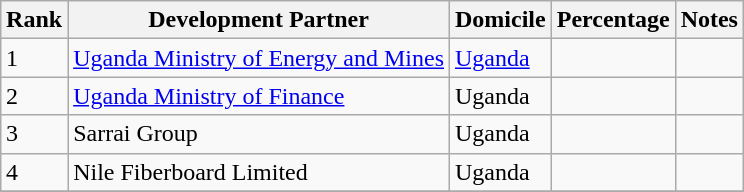<table class="wikitable sortable" style="margin: 0.5em auto">
<tr>
<th>Rank</th>
<th>Development Partner</th>
<th>Domicile</th>
<th>Percentage</th>
<th>Notes</th>
</tr>
<tr>
<td>1</td>
<td><a href='#'>Uganda Ministry of Energy and Mines</a></td>
<td><a href='#'>Uganda</a></td>
<td></td>
<td></td>
</tr>
<tr>
<td>2</td>
<td><a href='#'>Uganda Ministry of Finance</a></td>
<td>Uganda</td>
<td></td>
<td></td>
</tr>
<tr>
<td>3</td>
<td>Sarrai Group</td>
<td>Uganda</td>
<td></td>
<td></td>
</tr>
<tr>
<td>4</td>
<td>Nile Fiberboard Limited</td>
<td>Uganda</td>
<td></td>
<td></td>
</tr>
<tr>
</tr>
</table>
